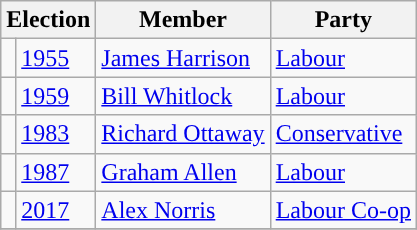<table class="wikitable">
<tr>
<th colspan="2">Election</th>
<th>Member</th>
<th>Party</th>
</tr>
<tr>
<td style="color:inherit;background-color: "></td>
<td><a href='#'>1955</a></td>
<td><a href='#'>James Harrison</a></td>
<td><a href='#'>Labour</a></td>
</tr>
<tr>
<td style="color:inherit;background-color: "></td>
<td><a href='#'>1959</a></td>
<td><a href='#'>Bill Whitlock</a></td>
<td><a href='#'>Labour</a></td>
</tr>
<tr>
<td style="color:inherit;background-color: "></td>
<td><a href='#'>1983</a></td>
<td><a href='#'>Richard Ottaway</a></td>
<td><a href='#'>Conservative</a></td>
</tr>
<tr>
<td style="color:inherit;background-color: "></td>
<td><a href='#'>1987</a></td>
<td><a href='#'>Graham Allen</a></td>
<td><a href='#'>Labour</a></td>
</tr>
<tr>
<td style="color:inherit;background-color: "></td>
<td><a href='#'>2017</a></td>
<td><a href='#'>Alex Norris</a></td>
<td><a href='#'>Labour Co-op</a></td>
</tr>
<tr>
</tr>
</table>
